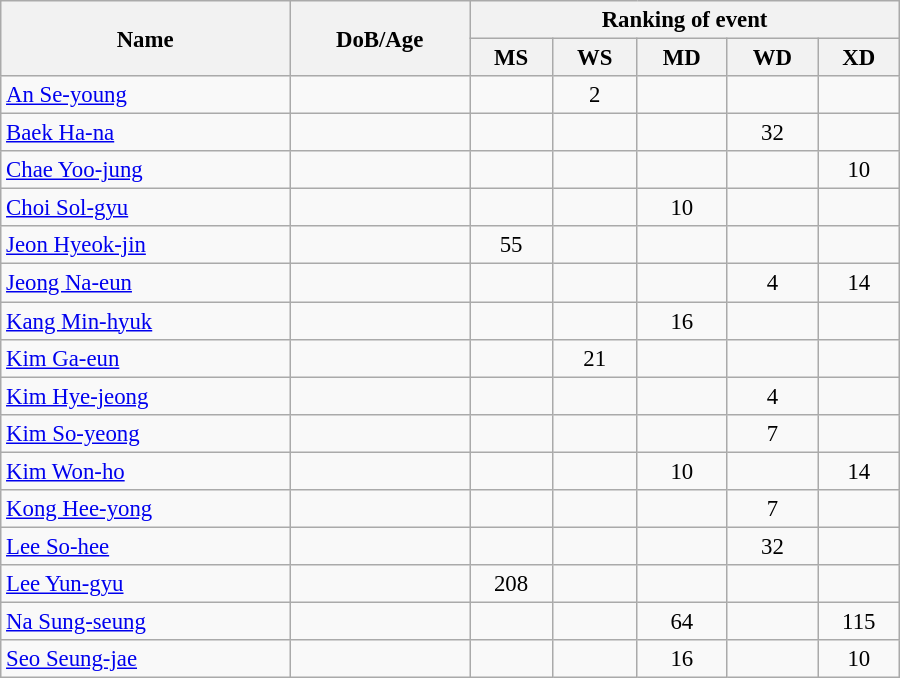<table class="wikitable" style="width:600px; font-size:95%; text-align:center">
<tr>
<th rowspan="2" align="left">Name</th>
<th rowspan="2" align="left">DoB/Age</th>
<th colspan="5" align="center">Ranking of event</th>
</tr>
<tr>
<th align="left">MS</th>
<th align="left">WS</th>
<th align="left">MD</th>
<th align="left">WD</th>
<th align="left">XD</th>
</tr>
<tr>
<td align="left"><a href='#'>An Se-young</a></td>
<td align="left"></td>
<td></td>
<td>2</td>
<td></td>
<td></td>
<td></td>
</tr>
<tr>
<td align="left"><a href='#'>Baek Ha-na</a></td>
<td align="left"></td>
<td></td>
<td></td>
<td></td>
<td>32</td>
<td></td>
</tr>
<tr>
<td align="left"><a href='#'>Chae Yoo-jung</a></td>
<td align="left"></td>
<td></td>
<td></td>
<td></td>
<td></td>
<td>10</td>
</tr>
<tr>
<td align="left"><a href='#'>Choi Sol-gyu</a></td>
<td align="left"></td>
<td></td>
<td></td>
<td>10</td>
<td></td>
<td></td>
</tr>
<tr>
<td align="left"><a href='#'>Jeon Hyeok-jin</a></td>
<td align="left"></td>
<td>55</td>
<td></td>
<td></td>
<td></td>
<td></td>
</tr>
<tr>
<td align="left"><a href='#'>Jeong Na-eun</a></td>
<td align="left"></td>
<td></td>
<td></td>
<td></td>
<td>4</td>
<td>14</td>
</tr>
<tr>
<td align="left"><a href='#'>Kang Min-hyuk</a></td>
<td align="left"></td>
<td></td>
<td></td>
<td>16</td>
<td></td>
<td></td>
</tr>
<tr>
<td align="left"><a href='#'>Kim Ga-eun</a></td>
<td align="left"></td>
<td></td>
<td>21</td>
<td></td>
<td></td>
<td></td>
</tr>
<tr>
<td align="left"><a href='#'>Kim Hye-jeong</a></td>
<td align="left"></td>
<td></td>
<td></td>
<td></td>
<td>4</td>
<td></td>
</tr>
<tr>
<td align="left"><a href='#'>Kim So-yeong</a></td>
<td align="left"></td>
<td></td>
<td></td>
<td></td>
<td>7</td>
<td></td>
</tr>
<tr>
<td align="left"><a href='#'>Kim Won-ho</a></td>
<td align="left"></td>
<td></td>
<td></td>
<td>10</td>
<td></td>
<td>14</td>
</tr>
<tr>
<td align="left"><a href='#'>Kong Hee-yong</a></td>
<td align="left"></td>
<td></td>
<td></td>
<td></td>
<td>7</td>
<td></td>
</tr>
<tr>
<td align="left"><a href='#'>Lee So-hee</a></td>
<td align="left"></td>
<td></td>
<td></td>
<td></td>
<td>32</td>
<td></td>
</tr>
<tr>
<td align="left"><a href='#'>Lee Yun-gyu</a></td>
<td align="left"></td>
<td>208</td>
<td></td>
<td></td>
<td></td>
<td></td>
</tr>
<tr>
<td align="left"><a href='#'>Na Sung-seung</a></td>
<td align="left"></td>
<td></td>
<td></td>
<td>64</td>
<td></td>
<td>115</td>
</tr>
<tr>
<td align="left"><a href='#'>Seo Seung-jae</a></td>
<td align="left"></td>
<td></td>
<td></td>
<td>16</td>
<td></td>
<td>10</td>
</tr>
</table>
